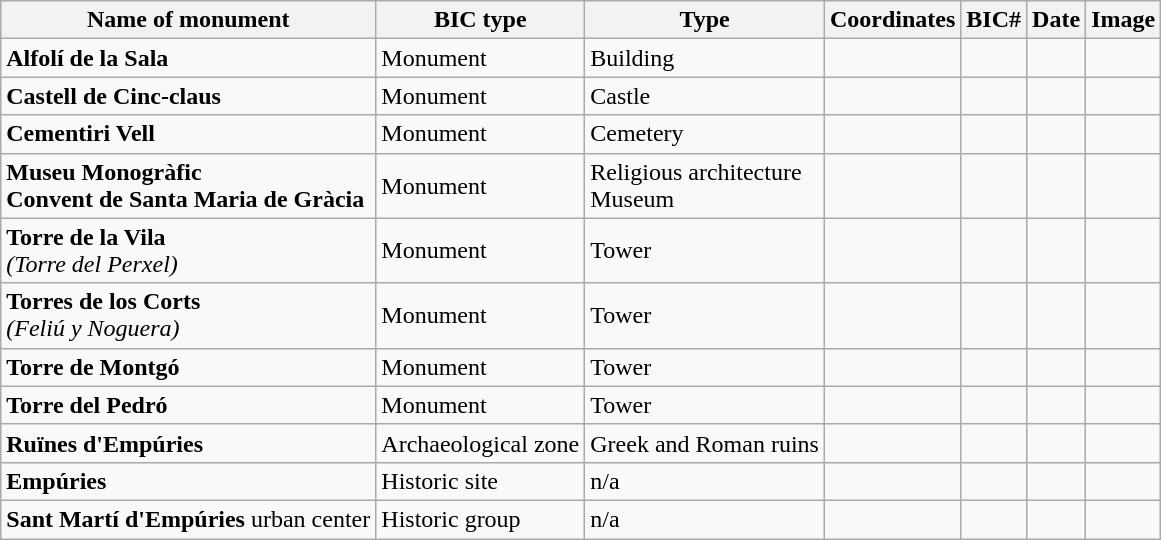<table class="wikitable">
<tr>
<th>Name of monument</th>
<th>BIC type</th>
<th>Type</th>
<th>Coordinates</th>
<th>BIC#</th>
<th>Date</th>
<th>Image</th>
</tr>
<tr>
<td><strong>Alfolí de la Sala</strong></td>
<td>Monument</td>
<td>Building</td>
<td></td>
<td></td>
<td></td>
<td></td>
</tr>
<tr>
<td><strong>Castell de Cinc-claus</strong></td>
<td>Monument</td>
<td>Castle</td>
<td></td>
<td></td>
<td></td>
<td></td>
</tr>
<tr>
<td><strong>Cementiri Vell</strong></td>
<td>Monument</td>
<td>Cemetery</td>
<td></td>
<td></td>
<td></td>
<td></td>
</tr>
<tr>
<td><strong>Museu Monogràfic</strong><br><strong>Convent de Santa Maria de Gràcia</strong></td>
<td>Monument</td>
<td>Religious architecture<br>Museum</td>
<td></td>
<td></td>
<td></td>
<td></td>
</tr>
<tr>
<td><strong>Torre de la Vila</strong><br><em>(Torre del Perxel)</em></td>
<td>Monument</td>
<td>Tower</td>
<td></td>
<td></td>
<td></td>
<td></td>
</tr>
<tr>
<td><strong>Torres de los Corts</strong><br><em>(Feliú y Noguera)</em></td>
<td>Monument</td>
<td>Tower</td>
<td></td>
<td></td>
<td></td>
<td></td>
</tr>
<tr>
<td><strong>Torre de Montgó</strong></td>
<td>Monument</td>
<td>Tower</td>
<td></td>
<td></td>
<td></td>
<td></td>
</tr>
<tr>
<td><strong>Torre del Pedró</strong></td>
<td>Monument</td>
<td>Tower</td>
<td></td>
<td></td>
<td></td>
<td></td>
</tr>
<tr>
<td><strong>Ruïnes d'Empúries</strong></td>
<td>Archaeological zone</td>
<td>Greek and Roman ruins</td>
<td></td>
<td></td>
<td></td>
<td></td>
</tr>
<tr>
<td><strong>Empúries</strong></td>
<td>Historic site</td>
<td>n/a</td>
<td></td>
<td></td>
<td></td>
<td></td>
</tr>
<tr>
<td><strong>Sant Martí d'Empúries</strong> urban center</td>
<td>Historic group</td>
<td>n/a</td>
<td></td>
<td></td>
<td></td>
<td></td>
</tr>
</table>
